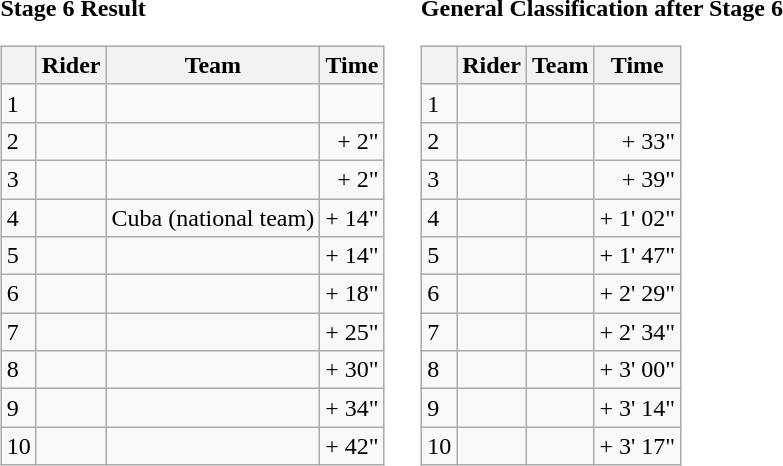<table>
<tr>
<td><strong>Stage 6 Result</strong><br><table class="wikitable">
<tr>
<th></th>
<th>Rider</th>
<th>Team</th>
<th>Time</th>
</tr>
<tr>
<td>1</td>
<td></td>
<td></td>
<td align="right"></td>
</tr>
<tr>
<td>2</td>
<td> </td>
<td></td>
<td align="right">+ 2"</td>
</tr>
<tr>
<td>3</td>
<td></td>
<td></td>
<td align="right">+ 2"</td>
</tr>
<tr>
<td>4</td>
<td></td>
<td>Cuba (national team)</td>
<td align="right">+ 14"</td>
</tr>
<tr>
<td>5</td>
<td></td>
<td></td>
<td align="right">+ 14"</td>
</tr>
<tr>
<td>6</td>
<td></td>
<td></td>
<td align="right">+ 18"</td>
</tr>
<tr>
<td>7</td>
<td></td>
<td></td>
<td align="right">+ 25"</td>
</tr>
<tr>
<td>8</td>
<td></td>
<td></td>
<td align="right">+ 30"</td>
</tr>
<tr>
<td>9</td>
<td></td>
<td></td>
<td align="right">+ 34"</td>
</tr>
<tr>
<td>10</td>
<td></td>
<td></td>
<td align="right">+ 42"</td>
</tr>
</table>
</td>
<td></td>
<td><strong>General Classification after Stage 6</strong><br><table class="wikitable">
<tr>
<th></th>
<th>Rider</th>
<th>Team</th>
<th>Time</th>
</tr>
<tr>
<td>1</td>
<td> </td>
<td></td>
<td align="right"></td>
</tr>
<tr>
<td>2</td>
<td></td>
<td></td>
<td align="right">+ 33"</td>
</tr>
<tr>
<td>3</td>
<td></td>
<td></td>
<td align="right">+ 39"</td>
</tr>
<tr>
<td>4</td>
<td></td>
<td></td>
<td align="right">+ 1' 02"</td>
</tr>
<tr>
<td>5</td>
<td></td>
<td></td>
<td align="right">+ 1' 47"</td>
</tr>
<tr>
<td>6</td>
<td></td>
<td></td>
<td align="right">+ 2' 29"</td>
</tr>
<tr>
<td>7</td>
<td></td>
<td></td>
<td align="right">+ 2' 34"</td>
</tr>
<tr>
<td>8</td>
<td></td>
<td></td>
<td align="right">+ 3' 00"</td>
</tr>
<tr>
<td>9</td>
<td></td>
<td></td>
<td align="right">+ 3' 14"</td>
</tr>
<tr>
<td>10</td>
<td></td>
<td></td>
<td align="right">+ 3' 17"</td>
</tr>
</table>
</td>
</tr>
</table>
